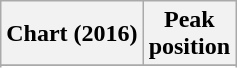<table class="wikitable plainrowheaders sortable" border="1">
<tr>
<th scope="col">Chart (2016)</th>
<th scope="col">Peak<br>position</th>
</tr>
<tr>
</tr>
<tr>
</tr>
</table>
